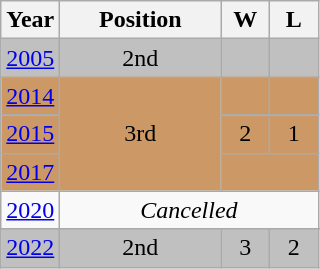<table class="wikitable" style="text-align: center;">
<tr>
<th>Year</th>
<th width="100">Position</th>
<th width="25">W</th>
<th width="25">L</th>
</tr>
<tr bgcolor=silver>
<td> <a href='#'>2005</a></td>
<td>2nd</td>
<td></td>
<td></td>
</tr>
<tr bgcolor=#cc9966>
<td> <a href='#'>2014</a></td>
<td rowspan=3>3rd</td>
<td></td>
<td></td>
</tr>
<tr bgcolor=#cc9966>
<td> <a href='#'>2015</a></td>
<td>2</td>
<td>1</td>
</tr>
<tr bgcolor=#cc9966>
<td> <a href='#'>2017</a></td>
<td colspan=2></td>
</tr>
<tr>
<td> <a href='#'>2020</a></td>
<td colspan=3><em>Cancelled</em></td>
</tr>
<tr>
</tr>
<tr bgcolor=silver>
<td> <a href='#'>2022</a></td>
<td>2nd</td>
<td>3</td>
<td>2</td>
</tr>
</table>
